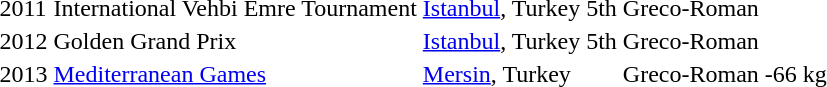<table>
<tr>
<td>2011</td>
<td>International Vehbi Emre Tournament</td>
<td><a href='#'>Istanbul</a>, Turkey</td>
<td>5th</td>
<td>Greco-Roman</td>
<td></td>
</tr>
<tr>
<td>2012</td>
<td>Golden Grand Prix</td>
<td><a href='#'>Istanbul</a>, Turkey</td>
<td>5th</td>
<td>Greco-Roman</td>
<td></td>
</tr>
<tr>
<td>2013</td>
<td><a href='#'>Mediterranean Games</a></td>
<td><a href='#'>Mersin</a>, Turkey</td>
<td></td>
<td>Greco-Roman -66 kg</td>
<td></td>
</tr>
</table>
